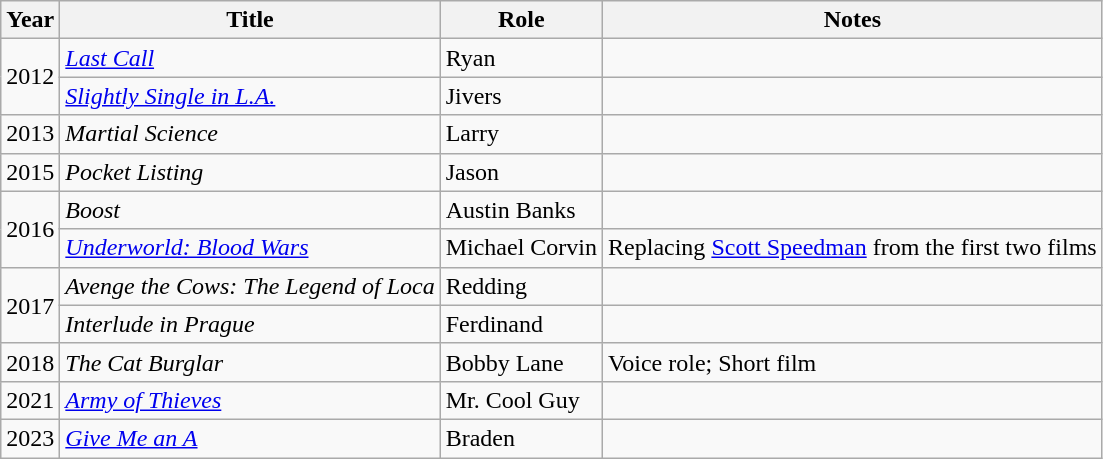<table class="wikitable sortable">
<tr>
<th>Year</th>
<th>Title</th>
<th>Role</th>
<th class="unsortable">Notes</th>
</tr>
<tr>
<td rowspan="2">2012</td>
<td><em><a href='#'>Last Call</a></em></td>
<td>Ryan</td>
<td></td>
</tr>
<tr>
<td><em><a href='#'>Slightly Single in L.A.</a></em></td>
<td>Jivers</td>
<td></td>
</tr>
<tr>
<td>2013</td>
<td><em>Martial Science</em></td>
<td>Larry</td>
<td></td>
</tr>
<tr>
<td>2015</td>
<td><em>Pocket Listing</em></td>
<td>Jason</td>
<td></td>
</tr>
<tr>
<td rowspan="2">2016</td>
<td><em>Boost</em></td>
<td>Austin Banks</td>
<td></td>
</tr>
<tr>
<td><em><a href='#'>Underworld: Blood Wars</a></em></td>
<td>Michael Corvin</td>
<td>Replacing <a href='#'>Scott Speedman</a> from the first two films</td>
</tr>
<tr>
<td rowspan="2">2017</td>
<td><em>Avenge the Cows: The Legend of Loca</em></td>
<td>Redding</td>
<td></td>
</tr>
<tr>
<td><em>Interlude in Prague</em></td>
<td>Ferdinand</td>
<td></td>
</tr>
<tr>
<td>2018</td>
<td><em>The Cat Burglar</em></td>
<td>Bobby Lane</td>
<td>Voice role; Short film</td>
</tr>
<tr>
<td>2021</td>
<td><em><a href='#'>Army of Thieves</a></em></td>
<td>Mr. Cool Guy</td>
<td></td>
</tr>
<tr>
<td>2023</td>
<td><em><a href='#'>Give Me an A</a></em></td>
<td>Braden</td>
<td></td>
</tr>
</table>
